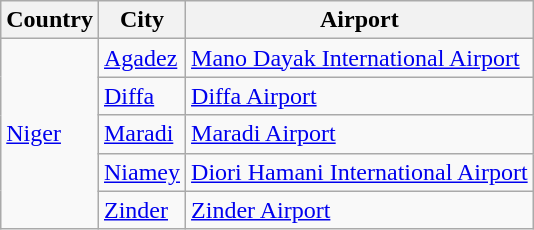<table class="wikitable sortable toccolours floatleft">
<tr>
<th>Country</th>
<th>City</th>
<th>Airport</th>
</tr>
<tr>
<td rowspan="5"><a href='#'>Niger</a></td>
<td><a href='#'>Agadez</a></td>
<td><a href='#'>Mano Dayak International Airport</a></td>
</tr>
<tr>
<td><a href='#'>Diffa</a></td>
<td><a href='#'>Diffa Airport</a></td>
</tr>
<tr>
<td><a href='#'>Maradi</a></td>
<td><a href='#'>Maradi Airport</a></td>
</tr>
<tr>
<td><a href='#'>Niamey</a></td>
<td><a href='#'>Diori Hamani International Airport</a></td>
</tr>
<tr>
<td><a href='#'>Zinder</a></td>
<td><a href='#'>Zinder Airport</a></td>
</tr>
</table>
